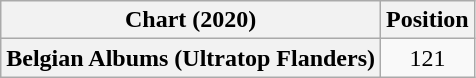<table class="wikitable plainrowheaders" style="text-align:center">
<tr>
<th scope="col">Chart (2020)</th>
<th scope="col">Position</th>
</tr>
<tr>
<th scope="row">Belgian Albums (Ultratop Flanders)</th>
<td>121</td>
</tr>
</table>
